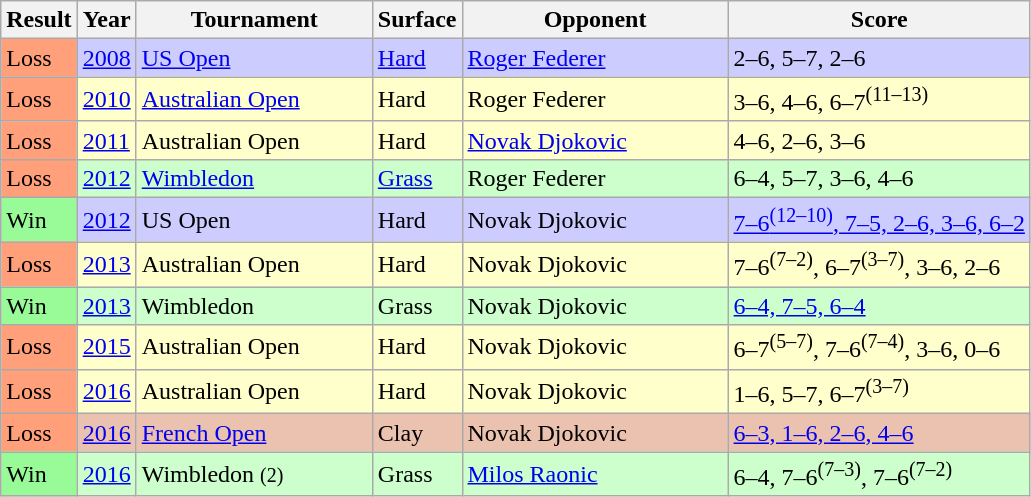<table class="sortable wikitable">
<tr>
<th>Result</th>
<th>Year</th>
<th width=150>Tournament</th>
<th>Surface</th>
<th width=170>Opponent</th>
<th class="unsortable">Score</th>
</tr>
<tr style="background:#ccf;">
<td bgcolor=FFA07A>Loss</td>
<td><a href='#'>2008</a></td>
<td><a href='#'>US Open</a></td>
<td><a href='#'>Hard</a></td>
<td> <a href='#'>Roger Federer</a></td>
<td>2–6, 5–7, 2–6</td>
</tr>
<tr style="background:#ffc;">
<td bgcolor=FFA07A>Loss</td>
<td><a href='#'>2010</a></td>
<td><a href='#'>Australian Open</a></td>
<td>Hard</td>
<td> Roger Federer</td>
<td>3–6, 4–6, 6–7<sup>(11–13)</sup></td>
</tr>
<tr style="background:#ffc;">
<td bgcolor=FFA07A>Loss</td>
<td><a href='#'>2011</a></td>
<td>Australian Open</td>
<td>Hard</td>
<td> <a href='#'>Novak Djokovic</a></td>
<td>4–6, 2–6, 3–6</td>
</tr>
<tr style="background:#cfc;">
<td bgcolor=FFA07A>Loss</td>
<td><a href='#'>2012</a></td>
<td><a href='#'>Wimbledon</a></td>
<td><a href='#'>Grass</a></td>
<td> Roger Federer</td>
<td>6–4, 5–7, 3–6, 4–6</td>
</tr>
<tr style="background:#ccf;">
<td bgcolor=98FB98>Win</td>
<td><a href='#'>2012</a></td>
<td>US Open</td>
<td>Hard</td>
<td> Novak Djokovic</td>
<td><a href='#'>7–6<sup>(12–10)</sup>, 7–5, 2–6, 3–6, 6–2</a></td>
</tr>
<tr style="background:#ffc;">
<td bgcolor=FFA07A>Loss</td>
<td><a href='#'>2013</a></td>
<td>Australian Open</td>
<td>Hard</td>
<td> Novak Djokovic</td>
<td>7–6<sup>(7–2)</sup>, 6–7<sup>(3–7)</sup>, 3–6, 2–6</td>
</tr>
<tr style="background:#cfc;">
<td bgcolor=98FB98>Win</td>
<td><a href='#'>2013</a></td>
<td>Wimbledon</td>
<td>Grass</td>
<td> Novak Djokovic</td>
<td><a href='#'>6–4, 7–5, 6–4</a></td>
</tr>
<tr style="background:#ffc;">
<td bgcolor=FFA07A>Loss</td>
<td><a href='#'>2015</a></td>
<td>Australian Open</td>
<td>Hard</td>
<td> Novak Djokovic</td>
<td>6–7<sup>(5–7)</sup>, 7–6<sup>(7–4)</sup>, 3–6, 0–6</td>
</tr>
<tr style="background:#ffc;">
<td bgcolor=FFA07A>Loss</td>
<td><a href='#'>2016</a></td>
<td>Australian Open</td>
<td>Hard</td>
<td> Novak Djokovic</td>
<td>1–6, 5–7, 6–7<sup>(3–7)</sup></td>
</tr>
<tr style="background:#ebc2af;">
<td bgcolor=FFA07A>Loss</td>
<td><a href='#'>2016</a></td>
<td><a href='#'>French Open</a></td>
<td>Clay</td>
<td> Novak Djokovic</td>
<td><a href='#'>6–3, 1–6, 2–6, 4–6</a></td>
</tr>
<tr style="background:#cfc;">
<td bgcolor=98FB98>Win</td>
<td><a href='#'>2016</a></td>
<td>Wimbledon <small>(2)</small></td>
<td>Grass</td>
<td> <a href='#'>Milos Raonic</a></td>
<td>6–4, 7–6<sup>(7–3)</sup>, 7–6<sup>(7–2)</sup></td>
</tr>
</table>
